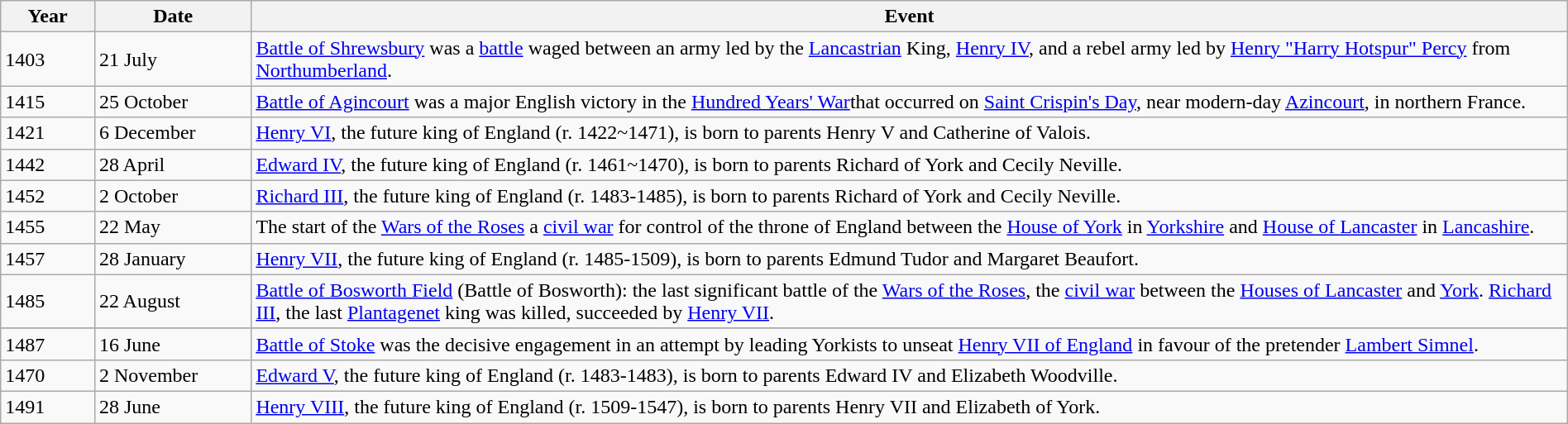<table class="wikitable" width="100%">
<tr>
<th style="width:6%">Year</th>
<th style="width:10%">Date</th>
<th>Event</th>
</tr>
<tr>
<td>1403</td>
<td>21 July</td>
<td><a href='#'>Battle of Shrewsbury</a> was a <a href='#'>battle</a> waged between an army led by the <a href='#'>Lancastrian</a> King, <a href='#'>Henry IV</a>, and a rebel army led by <a href='#'>Henry "Harry Hotspur" Percy</a> from <a href='#'>Northumberland</a>.</td>
</tr>
<tr>
<td>1415</td>
<td>25 October</td>
<td><a href='#'>Battle of Agincourt</a> was a major English victory in the <a href='#'>Hundred Years' War</a>that occurred on <a href='#'>Saint Crispin's Day</a>, near modern-day <a href='#'>Azincourt</a>, in northern France.</td>
</tr>
<tr>
<td>1421</td>
<td>6 December</td>
<td><a href='#'>Henry VI</a>, the future king of England (r. 1422~1471), is born to parents Henry V and Catherine of Valois.</td>
</tr>
<tr>
<td>1442</td>
<td>28 April</td>
<td><a href='#'>Edward IV</a>, the future king of England (r. 1461~1470), is born to parents Richard of York and Cecily Neville.</td>
</tr>
<tr>
<td>1452</td>
<td>2 October</td>
<td><a href='#'>Richard III</a>, the future king of England (r. 1483-1485), is born to parents Richard of York and Cecily Neville.</td>
</tr>
<tr>
<td>1455</td>
<td>22 May</td>
<td>The start of the <a href='#'>Wars of the Roses</a> a <a href='#'>civil war</a> for control of the throne of England between the <a href='#'>House of York</a> in <a href='#'>Yorkshire</a> and <a href='#'>House of Lancaster</a> in <a href='#'>Lancashire</a>.</td>
</tr>
<tr>
<td>1457</td>
<td>28 January</td>
<td><a href='#'>Henry VII</a>, the future king of England (r. 1485-1509), is born to parents Edmund Tudor and Margaret Beaufort.</td>
</tr>
<tr>
<td>1485</td>
<td>22 August</td>
<td><a href='#'>Battle of Bosworth Field</a> (Battle of Bosworth): the last significant battle of the <a href='#'>Wars of the Roses</a>, the <a href='#'>civil war</a> between the <a href='#'>Houses of Lancaster</a> and <a href='#'>York</a>. <a href='#'>Richard III</a>, the last <a href='#'>Plantagenet</a> king was killed, succeeded by <a href='#'>Henry VII</a>.</td>
</tr>
<tr>
</tr>
<tr>
<td>1487</td>
<td>16 June</td>
<td><a href='#'>Battle of Stoke</a> was the decisive engagement in an attempt by leading Yorkists to unseat <a href='#'>Henry VII of England</a> in favour of the pretender <a href='#'>Lambert Simnel</a>.</td>
</tr>
<tr>
<td>1470</td>
<td>2 November</td>
<td><a href='#'>Edward V</a>, the future king of England (r. 1483-1483), is born to parents Edward IV and Elizabeth Woodville.</td>
</tr>
<tr>
<td>1491</td>
<td>28 June</td>
<td><a href='#'>Henry VIII</a>, the future king of England (r. 1509-1547), is born to parents Henry VII and Elizabeth of York.</td>
</tr>
</table>
